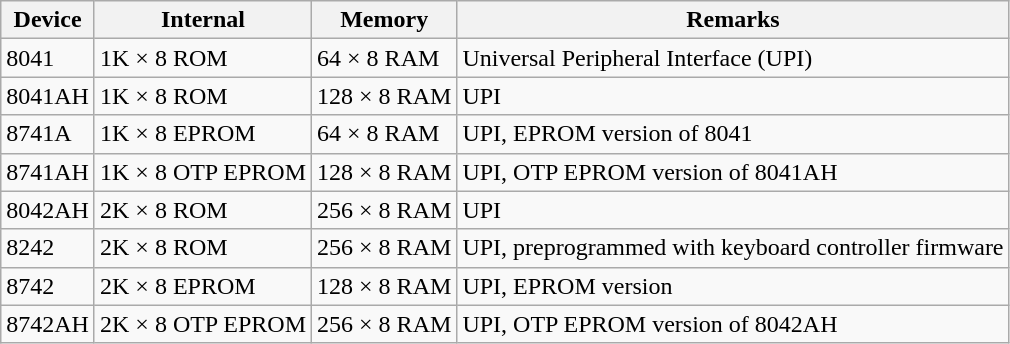<table class="wikitable">
<tr>
<th>Device</th>
<th>Internal</th>
<th>Memory</th>
<th>Remarks</th>
</tr>
<tr>
<td>8041</td>
<td>1K × 8 ROM</td>
<td>64 × 8 RAM</td>
<td>Universal Peripheral Interface (UPI)</td>
</tr>
<tr>
<td>8041AH</td>
<td>1K × 8 ROM</td>
<td>128 × 8 RAM</td>
<td>UPI</td>
</tr>
<tr>
<td>8741A</td>
<td>1K × 8 EPROM</td>
<td>64 × 8 RAM</td>
<td>UPI, EPROM version of 8041</td>
</tr>
<tr>
<td>8741AH</td>
<td>1K × 8 OTP EPROM</td>
<td>128 × 8 RAM</td>
<td>UPI, OTP EPROM version of 8041AH</td>
</tr>
<tr>
<td>8042AH</td>
<td>2K × 8 ROM</td>
<td>256 × 8 RAM</td>
<td>UPI</td>
</tr>
<tr>
<td>8242</td>
<td>2K × 8 ROM</td>
<td>256 × 8 RAM</td>
<td>UPI, preprogrammed with keyboard controller firmware</td>
</tr>
<tr>
<td>8742</td>
<td>2K × 8 EPROM</td>
<td>128 × 8 RAM</td>
<td>UPI, EPROM version</td>
</tr>
<tr>
<td>8742AH</td>
<td>2K × 8 OTP EPROM</td>
<td>256 × 8 RAM</td>
<td>UPI, OTP EPROM version of 8042AH</td>
</tr>
</table>
